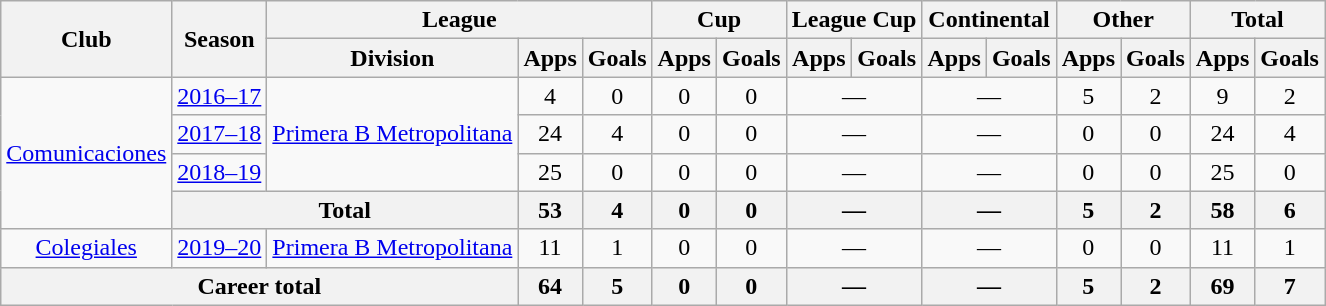<table class="wikitable" style="text-align:center">
<tr>
<th rowspan="2">Club</th>
<th rowspan="2">Season</th>
<th colspan="3">League</th>
<th colspan="2">Cup</th>
<th colspan="2">League Cup</th>
<th colspan="2">Continental</th>
<th colspan="2">Other</th>
<th colspan="2">Total</th>
</tr>
<tr>
<th>Division</th>
<th>Apps</th>
<th>Goals</th>
<th>Apps</th>
<th>Goals</th>
<th>Apps</th>
<th>Goals</th>
<th>Apps</th>
<th>Goals</th>
<th>Apps</th>
<th>Goals</th>
<th>Apps</th>
<th>Goals</th>
</tr>
<tr>
<td rowspan="4"><a href='#'>Comunicaciones</a></td>
<td><a href='#'>2016–17</a></td>
<td rowspan="3"><a href='#'>Primera B Metropolitana</a></td>
<td>4</td>
<td>0</td>
<td>0</td>
<td>0</td>
<td colspan="2">—</td>
<td colspan="2">—</td>
<td>5</td>
<td>2</td>
<td>9</td>
<td>2</td>
</tr>
<tr>
<td><a href='#'>2017–18</a></td>
<td>24</td>
<td>4</td>
<td>0</td>
<td>0</td>
<td colspan="2">—</td>
<td colspan="2">—</td>
<td>0</td>
<td>0</td>
<td>24</td>
<td>4</td>
</tr>
<tr>
<td><a href='#'>2018–19</a></td>
<td>25</td>
<td>0</td>
<td>0</td>
<td>0</td>
<td colspan="2">—</td>
<td colspan="2">—</td>
<td>0</td>
<td>0</td>
<td>25</td>
<td>0</td>
</tr>
<tr>
<th colspan="2">Total</th>
<th>53</th>
<th>4</th>
<th>0</th>
<th>0</th>
<th colspan="2">—</th>
<th colspan="2">—</th>
<th>5</th>
<th>2</th>
<th>58</th>
<th>6</th>
</tr>
<tr>
<td rowspan="1"><a href='#'>Colegiales</a></td>
<td><a href='#'>2019–20</a></td>
<td rowspan="1"><a href='#'>Primera B Metropolitana</a></td>
<td>11</td>
<td>1</td>
<td>0</td>
<td>0</td>
<td colspan="2">—</td>
<td colspan="2">—</td>
<td>0</td>
<td>0</td>
<td>11</td>
<td>1</td>
</tr>
<tr>
<th colspan="3">Career total</th>
<th>64</th>
<th>5</th>
<th>0</th>
<th>0</th>
<th colspan="2">—</th>
<th colspan="2">—</th>
<th>5</th>
<th>2</th>
<th>69</th>
<th>7</th>
</tr>
</table>
